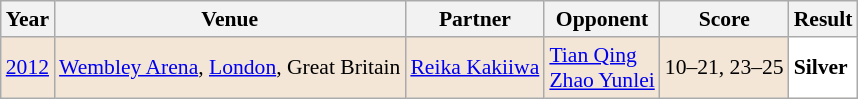<table class="sortable wikitable" style="font-size: 90%;">
<tr>
<th>Year</th>
<th>Venue</th>
<th>Partner</th>
<th>Opponent</th>
<th>Score</th>
<th>Result</th>
</tr>
<tr style="background:#F3E6D7">
<td align="center"><a href='#'>2012</a></td>
<td align="left"><a href='#'>Wembley Arena</a>, <a href='#'>London</a>, Great Britain</td>
<td align="left"> <a href='#'>Reika Kakiiwa</a></td>
<td align="left"> <a href='#'>Tian Qing</a> <br>  <a href='#'>Zhao Yunlei</a></td>
<td align="left">10–21, 23–25</td>
<td style="text-align:left; background:white"> <strong>Silver</strong></td>
</tr>
</table>
